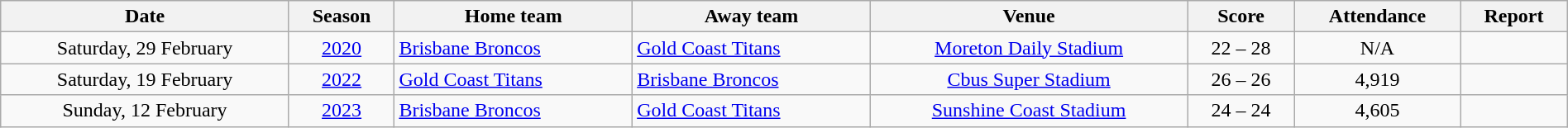<table class="wikitable" style="text-align:center;" width="100%">
<tr>
<th>Date</th>
<th>Season</th>
<th>Home team</th>
<th>Away team</th>
<th>Venue</th>
<th>Score</th>
<th>Attendance</th>
<th>Report</th>
</tr>
<tr>
<td>Saturday, 29 February</td>
<td><a href='#'>2020</a></td>
<td style="text-align:left;"> <a href='#'>Brisbane Broncos</a></td>
<td style="text-align:left;"> <a href='#'>Gold Coast Titans</a></td>
<td><a href='#'>Moreton Daily Stadium</a></td>
<td>22 – 28</td>
<td>N/A</td>
<td></td>
</tr>
<tr>
<td>Saturday, 19 February</td>
<td><a href='#'>2022</a></td>
<td style="text-align:left;"> <a href='#'>Gold Coast Titans</a></td>
<td style="text-align:left;"> <a href='#'>Brisbane Broncos</a></td>
<td><a href='#'>Cbus Super Stadium</a></td>
<td>26 – 26</td>
<td>4,919</td>
<td></td>
</tr>
<tr>
<td>Sunday, 12 February</td>
<td><a href='#'>2023</a></td>
<td style="text-align:left;"> <a href='#'>Brisbane Broncos</a></td>
<td style="text-align:left;"> <a href='#'>Gold Coast Titans</a></td>
<td><a href='#'>Sunshine Coast Stadium</a></td>
<td>24 – 24</td>
<td>4,605</td>
<td></td>
</tr>
</table>
